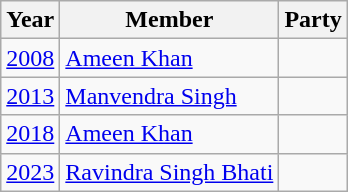<table class="wikitable sortable">
<tr>
<th>Year</th>
<th>Member</th>
<th colspan="2">Party</th>
</tr>
<tr>
<td><a href='#'>2008</a></td>
<td><a href='#'>Ameen Khan</a></td>
<td></td>
</tr>
<tr>
<td><a href='#'>2013</a></td>
<td><a href='#'>Manvendra Singh</a></td>
<td></td>
</tr>
<tr>
<td><a href='#'>2018</a></td>
<td><a href='#'>Ameen Khan</a></td>
<td></td>
</tr>
<tr>
<td><a href='#'>2023</a></td>
<td><a href='#'>Ravindra Singh Bhati</a></td>
<td></td>
</tr>
</table>
